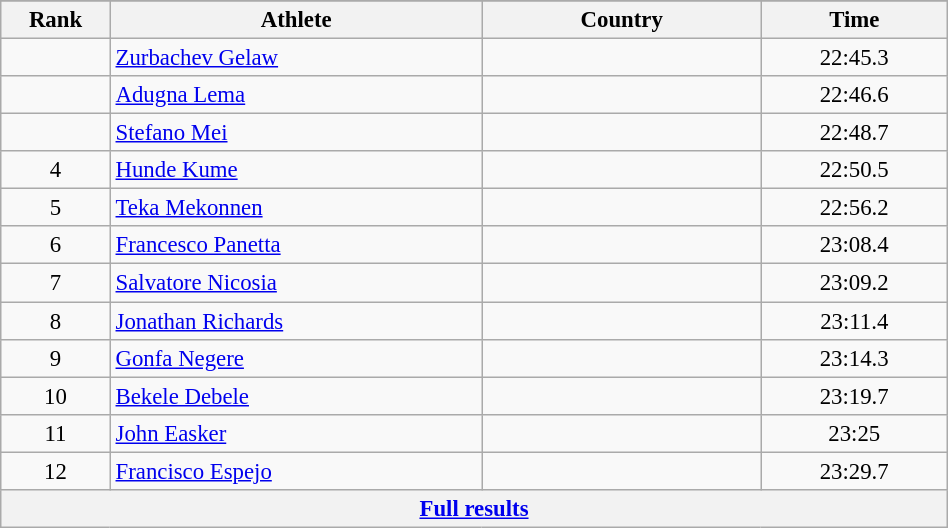<table class="wikitable sortable" style=" text-align:center; font-size:95%;" width="50%">
<tr>
</tr>
<tr>
<th width=5%>Rank</th>
<th width=20%>Athlete</th>
<th width=15%>Country</th>
<th width=10%>Time</th>
</tr>
<tr>
<td align=center></td>
<td align=left><a href='#'>Zurbachev Gelaw</a></td>
<td align=left></td>
<td>22:45.3</td>
</tr>
<tr>
<td align=center></td>
<td align=left><a href='#'>Adugna Lema</a></td>
<td align=left></td>
<td>22:46.6</td>
</tr>
<tr>
<td align=center></td>
<td align=left><a href='#'>Stefano Mei</a></td>
<td align=left></td>
<td>22:48.7</td>
</tr>
<tr>
<td align=center>4</td>
<td align=left><a href='#'>Hunde Kume</a></td>
<td align=left></td>
<td>22:50.5</td>
</tr>
<tr>
<td align=center>5</td>
<td align=left><a href='#'>Teka Mekonnen</a></td>
<td align=left></td>
<td>22:56.2</td>
</tr>
<tr>
<td align=center>6</td>
<td align=left><a href='#'>Francesco Panetta</a></td>
<td align=left></td>
<td>23:08.4</td>
</tr>
<tr>
<td align=center>7</td>
<td align=left><a href='#'>Salvatore Nicosia</a></td>
<td align=left></td>
<td>23:09.2</td>
</tr>
<tr>
<td align=center>8</td>
<td align=left><a href='#'>Jonathan Richards</a></td>
<td align=left></td>
<td>23:11.4</td>
</tr>
<tr>
<td align=center>9</td>
<td align=left><a href='#'>Gonfa Negere</a></td>
<td align=left></td>
<td>23:14.3</td>
</tr>
<tr>
<td align=center>10</td>
<td align=left><a href='#'>Bekele Debele</a></td>
<td align=left></td>
<td>23:19.7</td>
</tr>
<tr>
<td align=center>11</td>
<td align=left><a href='#'>John Easker</a></td>
<td align=left></td>
<td>23:25</td>
</tr>
<tr>
<td align=center>12</td>
<td align=left><a href='#'>Francisco Espejo</a></td>
<td align=left></td>
<td>23:29.7</td>
</tr>
<tr class="sortbottom">
<th colspan=4 align=center><a href='#'>Full results</a></th>
</tr>
</table>
